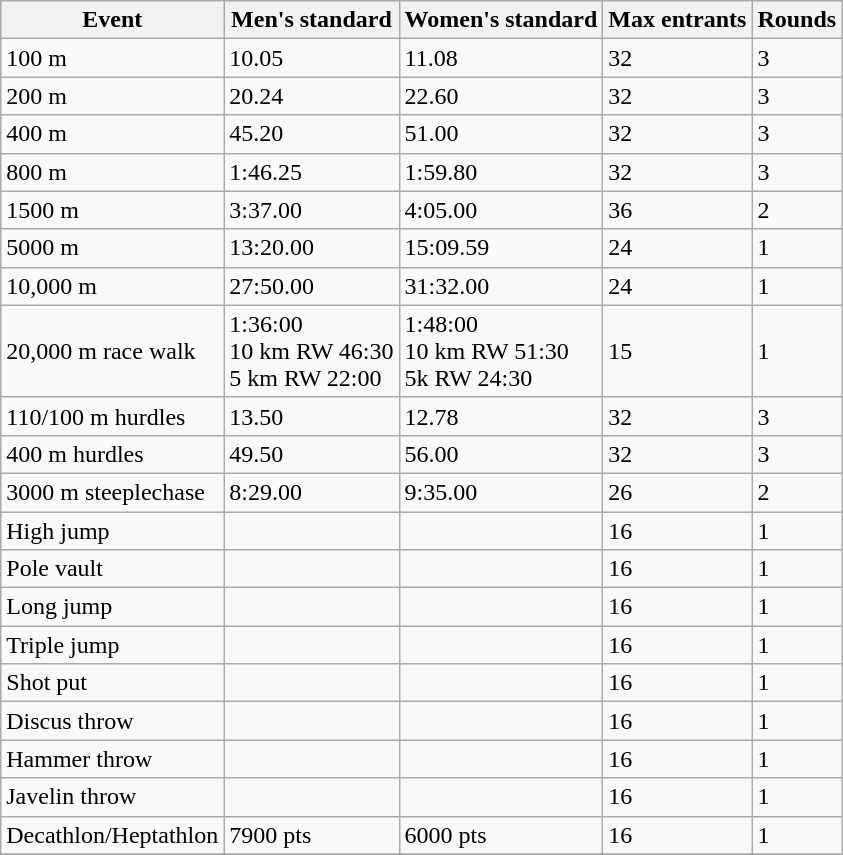<table class="wikitable sortable">
<tr>
<th>Event</th>
<th>Men's standard</th>
<th>Women's standard</th>
<th>Max entrants</th>
<th>Rounds</th>
</tr>
<tr>
<td>100 m</td>
<td>10.05</td>
<td>11.08</td>
<td>32</td>
<td>3</td>
</tr>
<tr>
<td>200 m</td>
<td>20.24</td>
<td>22.60</td>
<td>32</td>
<td>3</td>
</tr>
<tr>
<td>400 m</td>
<td>45.20</td>
<td>51.00</td>
<td>32</td>
<td>3</td>
</tr>
<tr>
<td>800 m</td>
<td>1:46.25</td>
<td>1:59.80</td>
<td>32</td>
<td>3</td>
</tr>
<tr>
<td>1500 m</td>
<td>3:37.00</td>
<td>4:05.00</td>
<td>36</td>
<td>2</td>
</tr>
<tr>
<td>5000 m</td>
<td>13:20.00</td>
<td>15:09.59</td>
<td>24</td>
<td>1</td>
</tr>
<tr>
<td>10,000 m</td>
<td>27:50.00</td>
<td>31:32.00</td>
<td>24</td>
<td>1</td>
</tr>
<tr>
<td>20,000 m race walk</td>
<td>1:36:00<br>10 km RW 46:30<br>5 km RW 22:00</td>
<td>1:48:00<br>10 km RW 51:30<br>5k RW 24:30</td>
<td>15</td>
<td>1</td>
</tr>
<tr>
<td>110/100 m hurdles</td>
<td>13.50</td>
<td>12.78</td>
<td>32</td>
<td>3</td>
</tr>
<tr>
<td>400 m hurdles</td>
<td>49.50</td>
<td>56.00</td>
<td>32</td>
<td>3</td>
</tr>
<tr>
<td>3000 m steeplechase</td>
<td>8:29.00</td>
<td>9:35.00</td>
<td>26</td>
<td>2</td>
</tr>
<tr>
<td>High jump</td>
<td></td>
<td></td>
<td>16</td>
<td>1</td>
</tr>
<tr>
<td>Pole vault</td>
<td></td>
<td></td>
<td>16</td>
<td>1</td>
</tr>
<tr>
<td>Long jump</td>
<td></td>
<td></td>
<td>16</td>
<td>1</td>
</tr>
<tr>
<td>Triple jump</td>
<td></td>
<td></td>
<td>16</td>
<td>1</td>
</tr>
<tr>
<td>Shot put</td>
<td></td>
<td></td>
<td>16</td>
<td>1</td>
</tr>
<tr>
<td>Discus throw</td>
<td></td>
<td></td>
<td>16</td>
<td>1</td>
</tr>
<tr>
<td>Hammer throw</td>
<td></td>
<td></td>
<td>16</td>
<td>1</td>
</tr>
<tr>
<td>Javelin throw</td>
<td></td>
<td></td>
<td>16</td>
<td>1</td>
</tr>
<tr>
<td>Decathlon/Heptathlon</td>
<td>7900 pts</td>
<td>6000 pts</td>
<td>16</td>
<td>1</td>
</tr>
<tr>
</tr>
</table>
